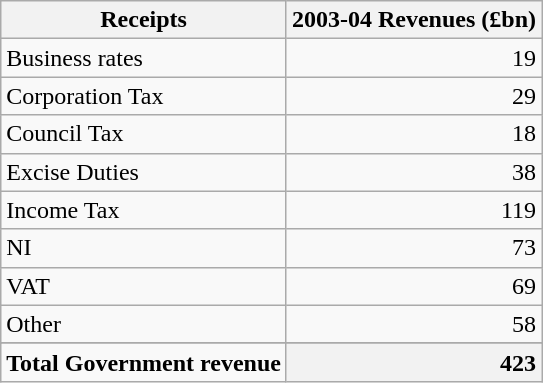<table class="wikitable sortable">
<tr>
<th>Receipts</th>
<th style="text-align: right">2003-04 Revenues (£bn)</th>
</tr>
<tr>
<td>Business rates</td>
<td style="text-align: right">19</td>
</tr>
<tr>
<td>Corporation Tax</td>
<td style="text-align: right">29</td>
</tr>
<tr>
<td>Council Tax</td>
<td style="text-align: right">18</td>
</tr>
<tr>
<td>Excise Duties</td>
<td style="text-align: right">38</td>
</tr>
<tr>
<td>Income Tax</td>
<td style="text-align: right">119</td>
</tr>
<tr>
<td>NI</td>
<td style="text-align: right">73</td>
</tr>
<tr>
<td>VAT</td>
<td style="text-align: right">69</td>
</tr>
<tr>
<td>Other</td>
<td style="text-align: right">58</td>
</tr>
<tr>
</tr>
<tr class="sortbottom">
<td style="text-align: left""><strong>Total Government revenue</strong></td>
<th style="text-align: right">423</th>
</tr>
</table>
